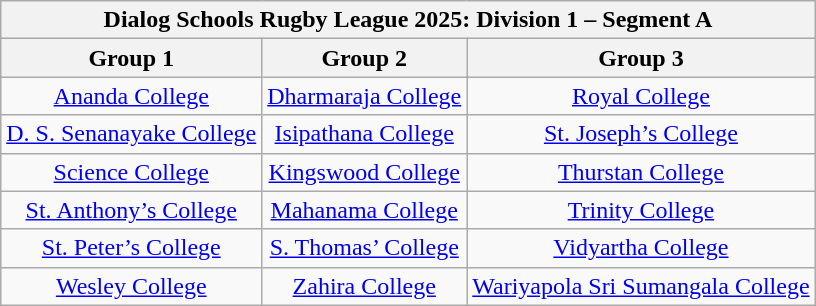<table class="wikitable" style="text-align:center">
<tr>
<th colspan=3>Dialog Schools Rugby League 2025: Division 1 – Segment A</th>
</tr>
<tr>
<th>Group 1</th>
<th>Group 2</th>
<th>Group 3</th>
</tr>
<tr>
<td><a href='#'>Ananda College</a></td>
<td><a href='#'>Dharmaraja College</a></td>
<td><a href='#'>Royal College</a></td>
</tr>
<tr>
<td><a href='#'>D. S. Senanayake College</a></td>
<td><a href='#'>Isipathana College</a></td>
<td><a href='#'>St. Joseph’s College</a></td>
</tr>
<tr>
<td><a href='#'>Science College</a></td>
<td><a href='#'>Kingswood College</a></td>
<td><a href='#'>Thurstan College</a></td>
</tr>
<tr>
<td><a href='#'>St. Anthony’s College</a></td>
<td><a href='#'>Mahanama College</a></td>
<td><a href='#'>Trinity College</a></td>
</tr>
<tr>
<td><a href='#'>St. Peter’s College</a></td>
<td><a href='#'>S. Thomas’ College</a></td>
<td><a href='#'>Vidyartha College</a></td>
</tr>
<tr>
<td><a href='#'>Wesley College</a></td>
<td><a href='#'>Zahira College</a></td>
<td><a href='#'>Wariyapola Sri Sumangala College</a></td>
</tr>
</table>
